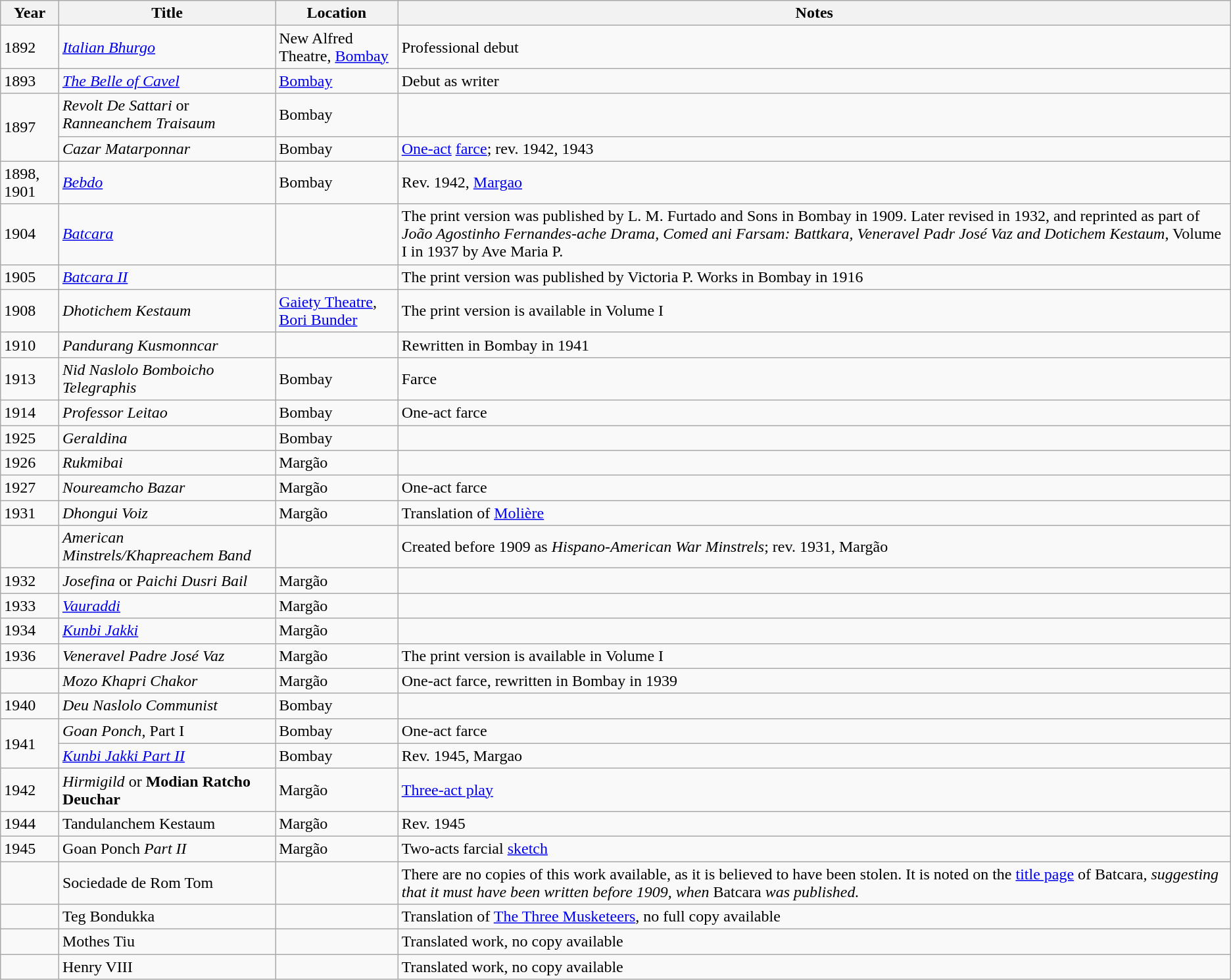<table class="wikitable">
<tr>
<th>Year</th>
<th>Title</th>
<th>Location</th>
<th>Notes</th>
</tr>
<tr>
<td>1892</td>
<td><em><a href='#'>Italian Bhurgo</a></em></td>
<td>New Alfred Theatre, <a href='#'>Bombay</a></td>
<td>Professional debut</td>
</tr>
<tr>
<td>1893</td>
<td><em><a href='#'>The Belle of Cavel</a></em></td>
<td><a href='#'>Bombay</a></td>
<td>Debut as writer</td>
</tr>
<tr>
<td rowspan="2">1897</td>
<td><em>Revolt De Sattari</em> or <em>Ranneanchem Traisaum</em></td>
<td>Bombay</td>
<td></td>
</tr>
<tr>
<td><em>Cazar Matarponnar</em></td>
<td>Bombay</td>
<td><a href='#'>One-act</a> <a href='#'>farce</a>; rev. 1942, 1943</td>
</tr>
<tr>
<td>1898, 1901</td>
<td><em><a href='#'>Bebdo</a></em></td>
<td>Bombay</td>
<td>Rev. 1942, <a href='#'>Margao</a></td>
</tr>
<tr>
<td>1904</td>
<td><em><a href='#'>Batcara</a></em></td>
<td></td>
<td>The print version was published by L. M. Furtado and Sons in Bombay in 1909. Later revised in 1932, and reprinted as part of <em>João Agostinho Fernandes-ache Drama, Comed ani Farsam: Battkara, Veneravel Padr José Vaz and Dotichem Kestaum</em>, Volume I in 1937 by Ave Maria P.</td>
</tr>
<tr>
<td>1905</td>
<td><em><a href='#'>Batcara II</a></em></td>
<td></td>
<td>The print version was published by Victoria P. Works in Bombay in 1916</td>
</tr>
<tr>
<td>1908</td>
<td><em>Dhotichem Kestaum</em></td>
<td><a href='#'>Gaiety Theatre</a>, <a href='#'>Bori Bunder</a></td>
<td>The print version is available in Volume I</td>
</tr>
<tr>
<td>1910</td>
<td><em>Pandurang Kusmonncar</em></td>
<td></td>
<td>Rewritten in Bombay in 1941</td>
</tr>
<tr>
<td>1913</td>
<td><em>Nid Naslolo Bomboicho Telegraphis</em></td>
<td>Bombay</td>
<td>Farce</td>
</tr>
<tr>
<td>1914</td>
<td><em>Professor Leitao</em></td>
<td>Bombay</td>
<td>One-act farce</td>
</tr>
<tr>
<td>1925</td>
<td><em>Geraldina</em></td>
<td>Bombay</td>
<td></td>
</tr>
<tr>
<td>1926</td>
<td><em>Rukmibai</em></td>
<td>Margão</td>
<td></td>
</tr>
<tr>
<td>1927</td>
<td><em>Noureamcho Bazar</em></td>
<td>Margão</td>
<td>One-act farce</td>
</tr>
<tr>
<td>1931</td>
<td><em>Dhongui Voiz</em></td>
<td>Margão</td>
<td>Translation of <a href='#'>Molière</a></td>
</tr>
<tr>
<td></td>
<td><em>American Minstrels/Khapreachem Band</em></td>
<td></td>
<td>Created before 1909 as <em>Hispano-American War Minstrels</em>; rev. 1931, Margão</td>
</tr>
<tr>
<td>1932</td>
<td><em>Josefina</em> or <em>Paichi Dusri Bail</em></td>
<td>Margão</td>
<td></td>
</tr>
<tr>
<td>1933</td>
<td><em><a href='#'>Vauraddi</a></em></td>
<td>Margão</td>
<td></td>
</tr>
<tr>
<td>1934</td>
<td><em><a href='#'>Kunbi Jakki</a></em></td>
<td>Margão</td>
<td></td>
</tr>
<tr>
<td>1936</td>
<td><em>Veneravel Padre José Vaz</em></td>
<td>Margão</td>
<td>The print version is available in Volume I</td>
</tr>
<tr>
<td></td>
<td><em>Mozo Khapri Chakor</em></td>
<td>Margão</td>
<td>One-act farce, rewritten in Bombay in 1939</td>
</tr>
<tr>
<td>1940</td>
<td><em>Deu Naslolo Communist</em></td>
<td>Bombay</td>
<td></td>
</tr>
<tr>
<td rowspan="2">1941</td>
<td><em>Goan Ponch</em>, Part I</td>
<td>Bombay</td>
<td>One-act farce</td>
</tr>
<tr>
<td><em><a href='#'>Kunbi Jakki Part II</a></em></td>
<td>Bombay</td>
<td>Rev. 1945, Margao</td>
</tr>
<tr>
<td>1942</td>
<td><em>Hirmigild</em> or <strong>Modian Ratcho Deuchar<em></td>
<td>Margão</td>
<td><a href='#'>Three-act play</a></td>
</tr>
<tr>
<td>1944</td>
<td></em>Tandulanchem Kestaum<em></td>
<td>Margão</td>
<td>Rev. 1945</td>
</tr>
<tr>
<td>1945</td>
<td></em>Goan Ponch<em> Part II</td>
<td>Margão</td>
<td>Two-acts farcial <a href='#'>sketch</a></td>
</tr>
<tr>
<td></td>
<td></em>Sociedade de Rom Tom<em></td>
<td></td>
<td>There are no copies of this work available, as it is believed to have been stolen. It is noted on the <a href='#'>title page</a> of </em>Batcara<em>, suggesting that it must have been written before 1909, when </em>Batcara<em> was published.</td>
</tr>
<tr>
<td></td>
<td></em>Teg Bondukka<em></td>
<td></td>
<td>Translation of <a href='#'>The Three Musketeers</a>, no full copy available</td>
</tr>
<tr>
<td></td>
<td></em>Mothes Tiu<em></td>
<td></td>
<td>Translated work, no copy available</td>
</tr>
<tr>
<td></td>
<td></em>Henry VIII<em></td>
<td></td>
<td>Translated work, no copy available</td>
</tr>
</table>
